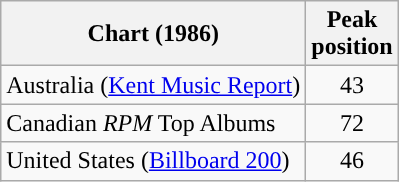<table class="wikitable">
<tr>
<th scope="col">Chart (1986)</th>
<th>Peak<br>position</th>
</tr>
<tr>
<td>Australia (<a href='#'>Kent Music Report</a>)</td>
<td style="text-align:center;">43</td>
</tr>
<tr>
<td>Canadian <em>RPM</em> Top Albums</td>
<td style="text-align:center;">72</td>
</tr>
<tr>
<td>United States (<a href='#'>Billboard 200</a>)</td>
<td style="text-align:center;">46</td>
</tr>
</table>
